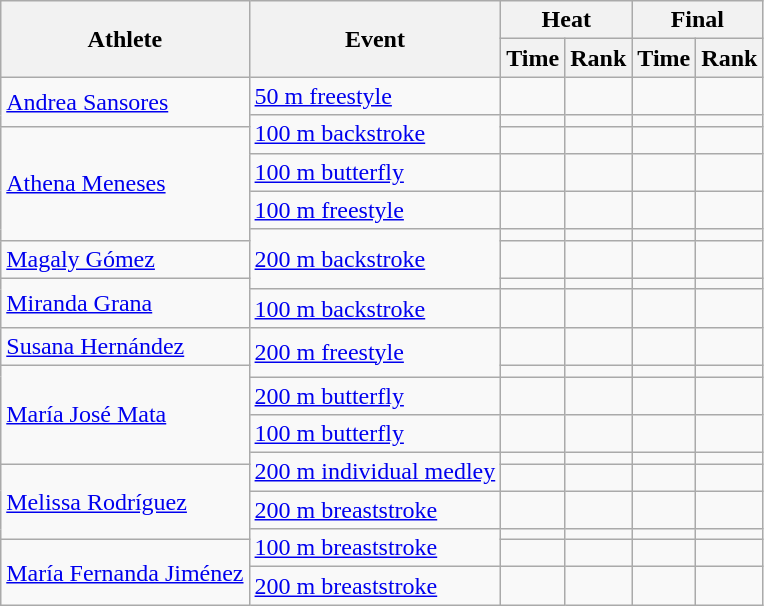<table class="wikitable">
<tr>
<th rowspan="2">Athlete</th>
<th rowspan="2">Event</th>
<th colspan="2">Heat</th>
<th colspan="2">Final</th>
</tr>
<tr>
<th>Time</th>
<th>Rank</th>
<th>Time</th>
<th>Rank</th>
</tr>
<tr>
<td rowspan="2"><a href='#'>Andrea Sansores</a></td>
<td><a href='#'>50 m freestyle</a></td>
<td></td>
<td></td>
<td></td>
<td></td>
</tr>
<tr>
<td rowspan="2" align="left"><a href='#'>100 m backstroke</a></td>
<td></td>
<td></td>
<td></td>
<td></td>
</tr>
<tr>
<td rowspan="4"><a href='#'>Athena Meneses</a></td>
<td></td>
<td></td>
<td></td>
<td></td>
</tr>
<tr>
<td><a href='#'>100 m butterfly</a></td>
<td></td>
<td></td>
<td></td>
<td></td>
</tr>
<tr>
<td><a href='#'>100 m freestyle</a></td>
<td></td>
<td></td>
<td></td>
<td></td>
</tr>
<tr>
<td rowspan="3" align="left"><a href='#'>200 m backstroke</a></td>
<td></td>
<td></td>
<td></td>
<td></td>
</tr>
<tr>
<td><a href='#'>Magaly Gómez</a></td>
<td></td>
<td></td>
<td></td>
<td></td>
</tr>
<tr>
<td rowspan="2"><a href='#'>Miranda Grana</a></td>
<td></td>
<td></td>
<td></td>
<td></td>
</tr>
<tr>
<td><a href='#'>100 m backstroke</a></td>
<td></td>
<td></td>
<td></td>
<td></td>
</tr>
<tr>
<td><a href='#'>Susana Hernández</a></td>
<td rowspan="2"><a href='#'>200 m freestyle</a></td>
<td></td>
<td></td>
<td></td>
<td></td>
</tr>
<tr>
<td rowspan="4"><a href='#'>María José Mata</a></td>
<td></td>
<td></td>
<td></td>
<td></td>
</tr>
<tr>
<td><a href='#'>200 m butterfly</a></td>
<td></td>
<td></td>
<td></td>
<td></td>
</tr>
<tr>
<td><a href='#'>100 m butterfly</a></td>
<td></td>
<td></td>
<td></td>
<td></td>
</tr>
<tr>
<td rowspan="2"><a href='#'>200 m individual medley</a></td>
<td></td>
<td></td>
<td></td>
<td></td>
</tr>
<tr>
<td rowspan="3"><a href='#'>Melissa Rodríguez</a></td>
<td></td>
<td></td>
<td></td>
<td></td>
</tr>
<tr>
<td><a href='#'>200 m breaststroke</a></td>
<td></td>
<td></td>
<td></td>
<td></td>
</tr>
<tr>
<td rowspan="2"><a href='#'>100 m breaststroke</a></td>
<td></td>
<td></td>
<td></td>
<td></td>
</tr>
<tr>
<td rowspan="2"><a href='#'>María Fernanda Jiménez</a></td>
<td></td>
<td></td>
<td></td>
<td></td>
</tr>
<tr>
<td><a href='#'>200 m breaststroke</a></td>
<td></td>
<td></td>
<td></td>
<td></td>
</tr>
</table>
